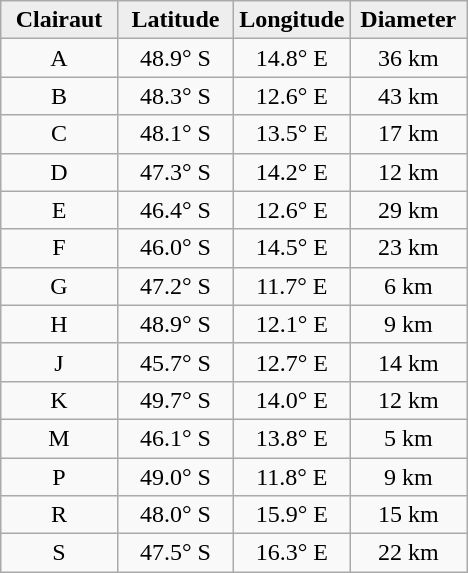<table class="wikitable">
<tr>
<th width="25%" style="background:#eeeeee;">Clairaut</th>
<th width="25%" style="background:#eeeeee;">Latitude</th>
<th width="25%" style="background:#eeeeee;">Longitude</th>
<th width="25%" style="background:#eeeeee;">Diameter</th>
</tr>
<tr>
<td align="center">A</td>
<td align="center">48.9° S</td>
<td align="center">14.8° E</td>
<td align="center">36 km</td>
</tr>
<tr>
<td align="center">B</td>
<td align="center">48.3° S</td>
<td align="center">12.6° E</td>
<td align="center">43 km</td>
</tr>
<tr>
<td align="center">C</td>
<td align="center">48.1° S</td>
<td align="center">13.5° E</td>
<td align="center">17 km</td>
</tr>
<tr>
<td align="center">D</td>
<td align="center">47.3° S</td>
<td align="center">14.2° E</td>
<td align="center">12 km</td>
</tr>
<tr>
<td align="center">E</td>
<td align="center">46.4° S</td>
<td align="center">12.6° E</td>
<td align="center">29 km</td>
</tr>
<tr>
<td align="center">F</td>
<td align="center">46.0° S</td>
<td align="center">14.5° E</td>
<td align="center">23 km</td>
</tr>
<tr>
<td align="center">G</td>
<td align="center">47.2° S</td>
<td align="center">11.7° E</td>
<td align="center">6 km</td>
</tr>
<tr>
<td align="center">H</td>
<td align="center">48.9° S</td>
<td align="center">12.1° E</td>
<td align="center">9 km</td>
</tr>
<tr>
<td align="center">J</td>
<td align="center">45.7° S</td>
<td align="center">12.7° E</td>
<td align="center">14 km</td>
</tr>
<tr>
<td align="center">K</td>
<td align="center">49.7° S</td>
<td align="center">14.0° E</td>
<td align="center">12 km</td>
</tr>
<tr>
<td align="center">M</td>
<td align="center">46.1° S</td>
<td align="center">13.8° E</td>
<td align="center">5 km</td>
</tr>
<tr>
<td align="center">P</td>
<td align="center">49.0° S</td>
<td align="center">11.8° E</td>
<td align="center">9 km</td>
</tr>
<tr>
<td align="center">R</td>
<td align="center">48.0° S</td>
<td align="center">15.9° E</td>
<td align="center">15 km</td>
</tr>
<tr>
<td align="center">S</td>
<td align="center">47.5° S</td>
<td align="center">16.3° E</td>
<td align="center">22 km</td>
</tr>
</table>
